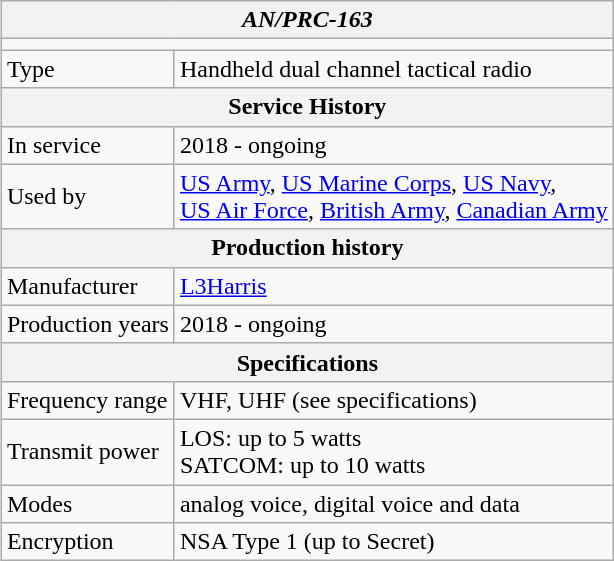<table class="wikitable" align="right">
<tr>
<th colspan="2"><em>AN/PRC-163</em></th>
</tr>
<tr>
<td colspan="2"></td>
</tr>
<tr>
<td>Type</td>
<td>Handheld dual channel tactical radio</td>
</tr>
<tr>
<th colspan="2">Service History</th>
</tr>
<tr>
<td>In service</td>
<td>2018 - ongoing</td>
</tr>
<tr>
<td>Used by</td>
<td><a href='#'>US Army</a>, <a href='#'>US Marine Corps</a>, <a href='#'>US Navy</a>,<br><a href='#'>US Air Force</a>, <a href='#'>British Army</a>, <a href='#'>Canadian Army</a></td>
</tr>
<tr>
<th colspan="2">Production history</th>
</tr>
<tr>
<td>Manufacturer</td>
<td><a href='#'>L3Harris</a></td>
</tr>
<tr>
<td>Production years</td>
<td>2018 - ongoing</td>
</tr>
<tr>
<th colspan="2">Specifications</th>
</tr>
<tr>
<td>Frequency range</td>
<td>VHF, UHF (see specifications)</td>
</tr>
<tr>
<td>Transmit power</td>
<td>LOS: up to 5 watts<br>SATCOM: up to 10 watts</td>
</tr>
<tr>
<td>Modes</td>
<td>analog voice, digital voice and data</td>
</tr>
<tr>
<td>Encryption</td>
<td>NSA Type 1 (up to Secret)</td>
</tr>
</table>
